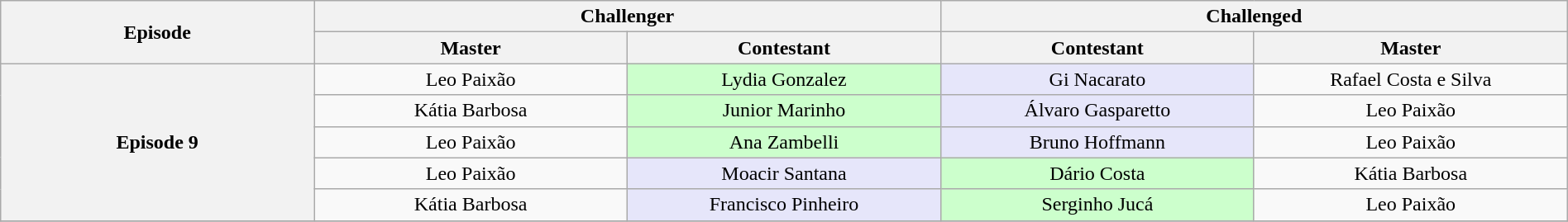<table class="wikitable" style="text-align:center; width:100%;">
<tr>
<th scope="col" rowspan=2 width="20.0%">Episode</th>
<th scope="col" colspan=2 width="40.0%">Challenger</th>
<th scope="col" colspan=2 width="40.0%">Challenged</th>
</tr>
<tr>
<th scope="col" width="20.0%">Master</th>
<th scope="col" width="20.0%">Contestant</th>
<th scope="col" width="20.0%">Contestant</th>
<th scope="col" width="20.0%">Master</th>
</tr>
<tr>
<th rowspan=5>Episode 9<br></th>
<td>Leo Paixão</td>
<td bgcolor=CCFFCC>Lydia Gonzalez</td>
<td bgcolor=E6E6FA>Gi Nacarato</td>
<td>Rafael Costa e Silva</td>
</tr>
<tr>
<td>Kátia Barbosa</td>
<td bgcolor=CCFFCC>Junior Marinho</td>
<td bgcolor=E6E6FA>Álvaro Gasparetto</td>
<td>Leo Paixão</td>
</tr>
<tr>
<td>Leo Paixão</td>
<td bgcolor=CCFFCC>Ana Zambelli</td>
<td bgcolor=E6E6FA>Bruno Hoffmann</td>
<td>Leo Paixão</td>
</tr>
<tr>
<td>Leo Paixão</td>
<td bgcolor=E6E6FA>Moacir Santana</td>
<td bgcolor=CCFFCC>Dário Costa</td>
<td>Kátia Barbosa</td>
</tr>
<tr>
<td>Kátia Barbosa</td>
<td bgcolor=E6E6FA>Francisco Pinheiro</td>
<td bgcolor=CCFFCC>Serginho Jucá</td>
<td>Leo Paixão</td>
</tr>
<tr>
</tr>
</table>
